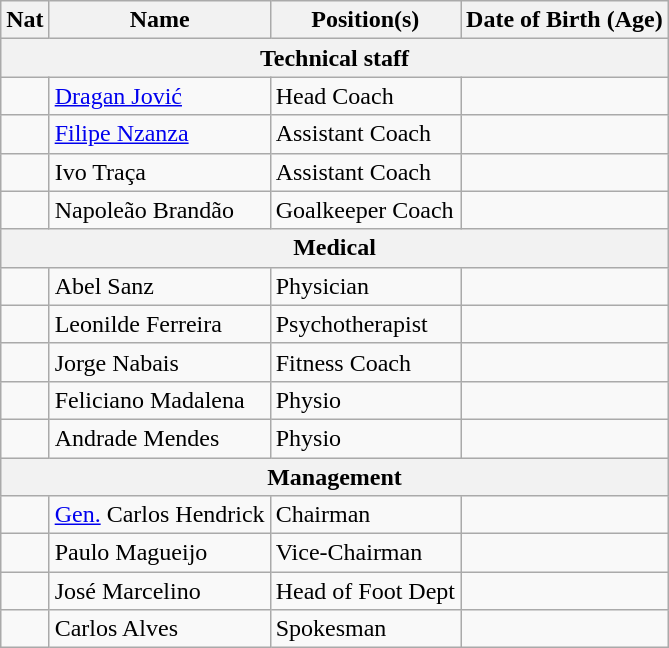<table class="wikitable ve-ce-branchNode ve-ce-tableNode">
<tr>
<th>Nat</th>
<th>Name</th>
<th>Position(s)</th>
<th>Date of Birth (Age)</th>
</tr>
<tr>
<th colspan="4">Technical staff</th>
</tr>
<tr>
<td></td>
<td><a href='#'>Dragan Jović</a></td>
<td>Head Coach</td>
<td></td>
</tr>
<tr>
<td></td>
<td><a href='#'>Filipe Nzanza</a></td>
<td>Assistant Coach</td>
<td></td>
</tr>
<tr>
<td></td>
<td>Ivo Traça</td>
<td>Assistant Coach</td>
<td></td>
</tr>
<tr>
<td></td>
<td>Napoleão Brandão</td>
<td>Goalkeeper Coach</td>
<td></td>
</tr>
<tr>
<th colspan="4">Medical</th>
</tr>
<tr>
<td></td>
<td>Abel Sanz</td>
<td>Physician</td>
<td></td>
</tr>
<tr>
<td></td>
<td>Leonilde Ferreira</td>
<td>Psychotherapist</td>
<td></td>
</tr>
<tr>
<td></td>
<td>Jorge Nabais</td>
<td>Fitness Coach</td>
<td></td>
</tr>
<tr>
<td></td>
<td>Feliciano Madalena</td>
<td>Physio</td>
<td></td>
</tr>
<tr>
<td></td>
<td>Andrade Mendes</td>
<td>Physio</td>
<td></td>
</tr>
<tr>
<th colspan="4">Management</th>
</tr>
<tr>
<td></td>
<td><a href='#'>Gen.</a> Carlos Hendrick</td>
<td>Chairman</td>
<td></td>
</tr>
<tr>
<td></td>
<td>Paulo Magueijo</td>
<td>Vice-Chairman</td>
<td></td>
</tr>
<tr>
<td></td>
<td>José Marcelino</td>
<td>Head of Foot Dept</td>
<td></td>
</tr>
<tr>
<td></td>
<td>Carlos Alves</td>
<td>Spokesman</td>
<td></td>
</tr>
</table>
